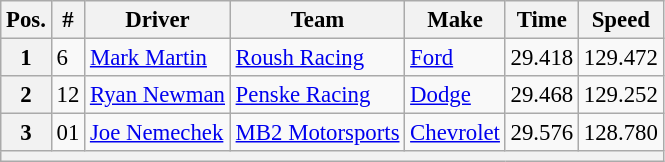<table class="wikitable" style="font-size:95%">
<tr>
<th>Pos.</th>
<th>#</th>
<th>Driver</th>
<th>Team</th>
<th>Make</th>
<th>Time</th>
<th>Speed</th>
</tr>
<tr>
<th>1</th>
<td>6</td>
<td><a href='#'>Mark Martin</a></td>
<td><a href='#'>Roush Racing</a></td>
<td><a href='#'>Ford</a></td>
<td>29.418</td>
<td>129.472</td>
</tr>
<tr>
<th>2</th>
<td>12</td>
<td><a href='#'>Ryan Newman</a></td>
<td><a href='#'>Penske Racing</a></td>
<td><a href='#'>Dodge</a></td>
<td>29.468</td>
<td>129.252</td>
</tr>
<tr>
<th>3</th>
<td>01</td>
<td><a href='#'>Joe Nemechek</a></td>
<td><a href='#'>MB2 Motorsports</a></td>
<td><a href='#'>Chevrolet</a></td>
<td>29.576</td>
<td>128.780</td>
</tr>
<tr>
<th colspan="7"></th>
</tr>
</table>
